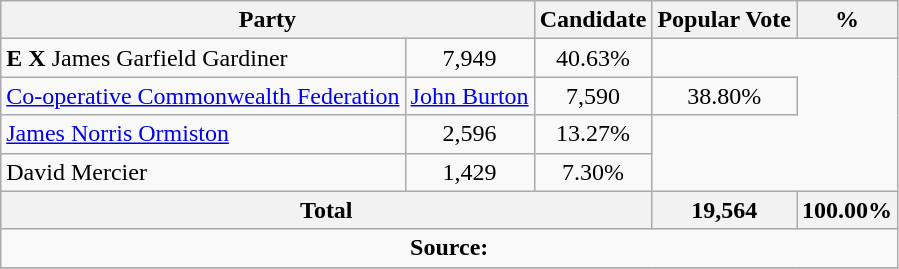<table class="wikitable">
<tr>
<th colspan="2">Party</th>
<th>Candidate</th>
<th>Popular Vote</th>
<th>%</th>
</tr>
<tr>
<td><strong>E</strong> <strong>X</strong> James Garfield Gardiner</td>
<td align=center>7,949</td>
<td align=center>40.63%</td>
</tr>
<tr>
<td><a href='#'>Co-operative Commonwealth Federation</a></td>
<td><a href='#'>John Burton</a></td>
<td align=center>7,590</td>
<td align=center>38.80%</td>
</tr>
<tr>
<td><a href='#'>James Norris Ormiston</a></td>
<td align=center>2,596</td>
<td align=center>13.27%</td>
</tr>
<tr>
<td>David Mercier</td>
<td align=center>1,429</td>
<td align=center>7.30%</td>
</tr>
<tr>
<th colspan=3 align=center>Total</th>
<th align=center>19,564</th>
<th align=center>100.00%</th>
</tr>
<tr>
<td align="center" colspan=5><strong>Source:</strong> </td>
</tr>
<tr>
</tr>
</table>
